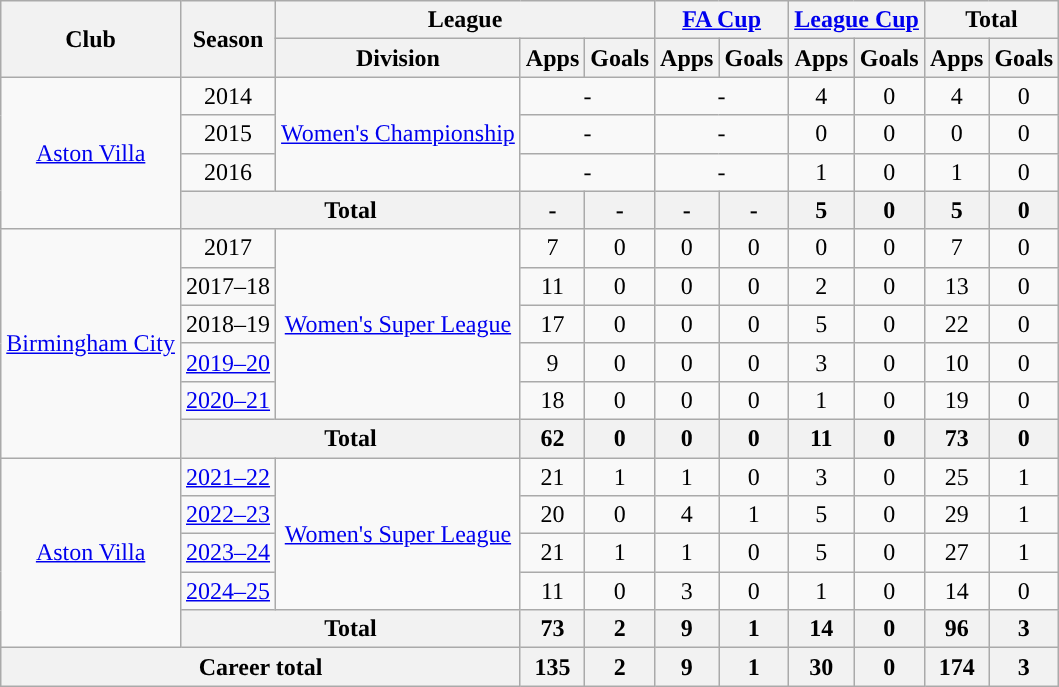<table class="wikitable" style="text-align: center">
<tr>
<th rowspan="2">Club</th>
<th rowspan="2">Season</th>
<th colspan="3">League</th>
<th colspan="2"><a href='#'>FA Cup</a></th>
<th colspan="2"><a href='#'>League Cup</a></th>
<th colspan="2">Total</th>
</tr>
<tr>
<th>Division</th>
<th>Apps</th>
<th>Goals</th>
<th>Apps</th>
<th>Goals</th>
<th>Apps</th>
<th>Goals</th>
<th>Apps</th>
<th>Goals</th>
</tr>
<tr>
<td rowspan="4"><a href='#'>Aston Villa</a></td>
<td>2014</td>
<td rowspan="3"><a href='#'>Women's Championship</a></td>
<td colspan="2">-</td>
<td colspan="2">-</td>
<td>4</td>
<td>0</td>
<td>4</td>
<td>0</td>
</tr>
<tr>
<td>2015</td>
<td colspan="2">-</td>
<td colspan="2">-</td>
<td>0</td>
<td>0</td>
<td>0</td>
<td>0</td>
</tr>
<tr>
<td>2016</td>
<td colspan="2">-</td>
<td colspan="2">-</td>
<td>1</td>
<td>0</td>
<td>1</td>
<td>0</td>
</tr>
<tr>
<th colspan="2">Total</th>
<th>-</th>
<th>-</th>
<th>-</th>
<th>-</th>
<th>5</th>
<th>0</th>
<th>5</th>
<th>0</th>
</tr>
<tr>
<td rowspan="6"><a href='#'>Birmingham City</a></td>
<td>2017</td>
<td rowspan="5"><a href='#'>Women's Super League</a></td>
<td>7</td>
<td>0</td>
<td>0</td>
<td>0</td>
<td>0</td>
<td>0</td>
<td>7</td>
<td>0</td>
</tr>
<tr>
<td>2017–18</td>
<td>11</td>
<td>0</td>
<td>0</td>
<td>0</td>
<td>2</td>
<td>0</td>
<td>13</td>
<td>0</td>
</tr>
<tr>
<td>2018–19</td>
<td>17</td>
<td>0</td>
<td>0</td>
<td>0</td>
<td>5</td>
<td>0</td>
<td>22</td>
<td>0</td>
</tr>
<tr>
<td><a href='#'>2019–20</a></td>
<td>9</td>
<td>0</td>
<td>0</td>
<td>0</td>
<td>3</td>
<td>0</td>
<td>10</td>
<td>0</td>
</tr>
<tr>
<td><a href='#'>2020–21</a></td>
<td>18</td>
<td>0</td>
<td>0</td>
<td>0</td>
<td>1</td>
<td>0</td>
<td>19</td>
<td>0</td>
</tr>
<tr>
<th colspan="2">Total</th>
<th>62</th>
<th>0</th>
<th>0</th>
<th>0</th>
<th>11</th>
<th>0</th>
<th>73</th>
<th>0</th>
</tr>
<tr>
<td rowspan="5"><a href='#'>Aston Villa</a></td>
<td><a href='#'>2021–22</a></td>
<td rowspan="4"><a href='#'>Women's Super League</a></td>
<td>21</td>
<td>1</td>
<td>1</td>
<td>0</td>
<td>3</td>
<td>0</td>
<td>25</td>
<td>1</td>
</tr>
<tr>
<td><a href='#'>2022–23</a></td>
<td>20</td>
<td>0</td>
<td>4</td>
<td>1</td>
<td>5</td>
<td>0</td>
<td>29</td>
<td>1</td>
</tr>
<tr>
<td><a href='#'>2023–24</a></td>
<td>21</td>
<td>1</td>
<td>1</td>
<td>0</td>
<td>5</td>
<td>0</td>
<td>27</td>
<td>1</td>
</tr>
<tr>
<td><a href='#'>2024–25</a></td>
<td>11</td>
<td>0</td>
<td>3</td>
<td>0</td>
<td>1</td>
<td>0</td>
<td>14</td>
<td>0</td>
</tr>
<tr>
<th colspan="2">Total</th>
<th>73</th>
<th>2</th>
<th>9</th>
<th>1</th>
<th>14</th>
<th>0</th>
<th>96</th>
<th>3</th>
</tr>
<tr>
<th colspan="3">Career total</th>
<th>135</th>
<th>2</th>
<th>9</th>
<th>1</th>
<th>30</th>
<th>0</th>
<th>174</th>
<th>3</th>
</tr>
</table>
